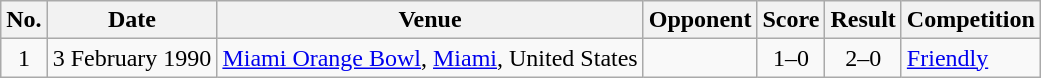<table class="wikitable sortable">
<tr>
<th scope="col">No.</th>
<th scope="col">Date</th>
<th scope="col">Venue</th>
<th scope="col">Opponent</th>
<th scope="col">Score</th>
<th scope="col">Result</th>
<th scope="col">Competition</th>
</tr>
<tr>
<td align="center">1</td>
<td>3 February 1990</td>
<td><a href='#'>Miami Orange Bowl</a>, <a href='#'>Miami</a>, United States</td>
<td></td>
<td align="center">1–0</td>
<td align="center">2–0</td>
<td><a href='#'>Friendly</a></td>
</tr>
</table>
